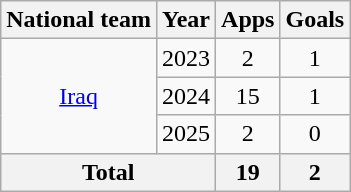<table class="wikitable" style="text-align:center">
<tr>
<th>National team</th>
<th>Year</th>
<th>Apps</th>
<th>Goals</th>
</tr>
<tr>
<td rowspan="3"><a href='#'>Iraq</a></td>
<td>2023</td>
<td>2</td>
<td>1</td>
</tr>
<tr>
<td>2024</td>
<td>15</td>
<td>1</td>
</tr>
<tr>
<td>2025</td>
<td>2</td>
<td>0</td>
</tr>
<tr>
<th colspan="2">Total</th>
<th>19</th>
<th>2</th>
</tr>
</table>
